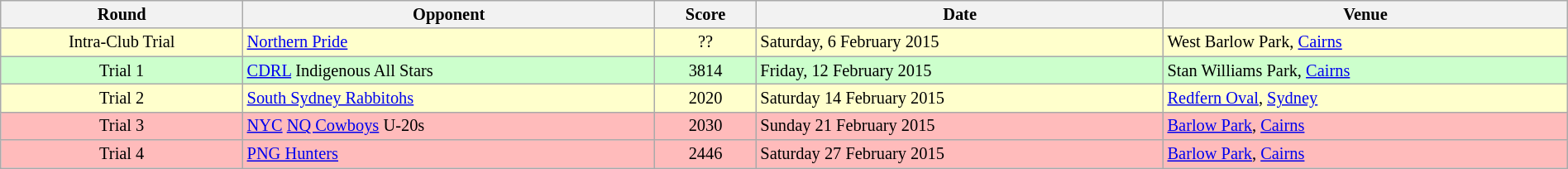<table class="wikitable" style="font-size:85%; bgcolor:#d6d6d6; width:100%;">
<tr>
<th width="">Round</th>
<th width="">Opponent</th>
<th width="">Score</th>
<th width="">Date</th>
<th width="">Venue</th>
</tr>
<tr bgcolor=#FFFFCC>
<td style="text-align:center;">Intra-Club Trial</td>
<td> <a href='#'>Northern Pride</a></td>
<td style="text-align:center;">??</td>
<td>Saturday, 6 February 2015</td>
<td>West Barlow Park, <a href='#'>Cairns</a></td>
</tr>
<tr bgcolor=#CCFFCC>
<td style="text-align:center;">Trial 1</td>
<td> <a href='#'>CDRL</a> Indigenous All Stars</td>
<td style="text-align:center;">3814</td>
<td>Friday, 12 February 2015</td>
<td>Stan Williams Park, <a href='#'>Cairns</a></td>
</tr>
<tr bgcolor=#FFFFCC>
<td style="text-align:center;">Trial 2</td>
<td> <a href='#'>South Sydney Rabbitohs</a></td>
<td style="text-align:center;">2020</td>
<td>Saturday 14 February 2015</td>
<td><a href='#'>Redfern Oval</a>, <a href='#'>Sydney</a></td>
</tr>
<tr bgcolor=#FFBBBB>
<td style="text-align:center;">Trial 3</td>
<td> <a href='#'>NYC</a> <a href='#'>NQ Cowboys</a> U-20s</td>
<td style="text-align:center;">2030</td>
<td>Sunday 21 February 2015</td>
<td><a href='#'>Barlow Park</a>, <a href='#'>Cairns</a></td>
</tr>
<tr bgcolor=#FFBBBB>
<td style="text-align:center;">Trial 4</td>
<td> <a href='#'>PNG Hunters</a></td>
<td style="text-align:center;">2446</td>
<td>Saturday 27 February 2015</td>
<td><a href='#'>Barlow Park</a>, <a href='#'>Cairns</a></td>
</tr>
</table>
